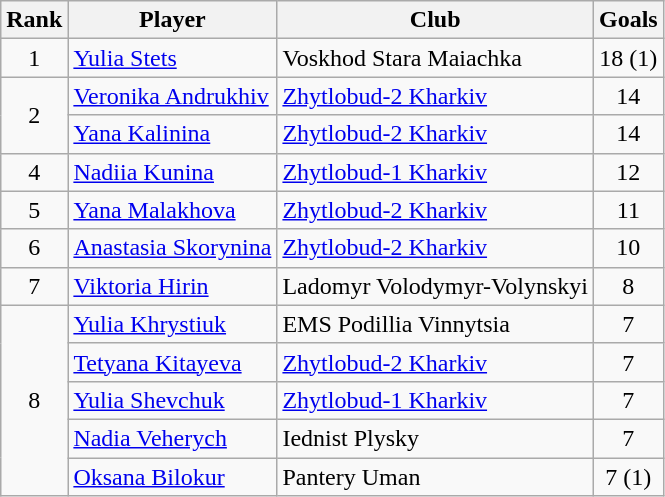<table class="wikitable" style="text-align:center">
<tr>
<th>Rank</th>
<th>Player</th>
<th>Club</th>
<th>Goals</th>
</tr>
<tr>
<td>1</td>
<td align="left"> <a href='#'>Yulia Stets</a></td>
<td align="left">Voskhod Stara Maiachka</td>
<td>18 (1)</td>
</tr>
<tr>
<td rowspan=2>2</td>
<td align="left"> <a href='#'>Veronika Andrukhiv</a></td>
<td align="left"><a href='#'>Zhytlobud-2 Kharkiv</a></td>
<td>14</td>
</tr>
<tr>
<td align="left"> <a href='#'>Yana Kalinina</a></td>
<td align="left"><a href='#'>Zhytlobud-2 Kharkiv</a></td>
<td>14</td>
</tr>
<tr>
<td>4</td>
<td align="left"> <a href='#'>Nadiia Kunina</a></td>
<td align="left"><a href='#'>Zhytlobud-1 Kharkiv</a></td>
<td>12</td>
</tr>
<tr>
<td>5</td>
<td align="left"> <a href='#'>Yana Malakhova</a></td>
<td align="left"><a href='#'>Zhytlobud-2 Kharkiv</a></td>
<td>11</td>
</tr>
<tr>
<td>6</td>
<td align="left"> <a href='#'>Anastasia Skorynina</a></td>
<td align="left"><a href='#'>Zhytlobud-2 Kharkiv</a></td>
<td>10</td>
</tr>
<tr>
<td>7</td>
<td align="left"> <a href='#'>Viktoria Hirin</a></td>
<td align="left">Ladomyr Volodymyr-Volynskyi</td>
<td>8</td>
</tr>
<tr>
<td rowspan=5>8</td>
<td align="left"> <a href='#'>Yulia Khrystiuk</a></td>
<td align="left">EMS Podillia Vinnytsia</td>
<td>7</td>
</tr>
<tr>
<td align="left"> <a href='#'>Tetyana Kitayeva</a></td>
<td align="left"><a href='#'>Zhytlobud-2 Kharkiv</a></td>
<td>7</td>
</tr>
<tr>
<td align="left"> <a href='#'>Yulia Shevchuk</a></td>
<td align="left"><a href='#'>Zhytlobud-1 Kharkiv</a></td>
<td>7</td>
</tr>
<tr>
<td align="left"> <a href='#'>Nadia Veherych</a></td>
<td align="left">Iednist Plysky</td>
<td>7</td>
</tr>
<tr>
<td align="left"> <a href='#'>Oksana Bilokur</a></td>
<td align="left">Pantery Uman</td>
<td>7 (1)</td>
</tr>
</table>
